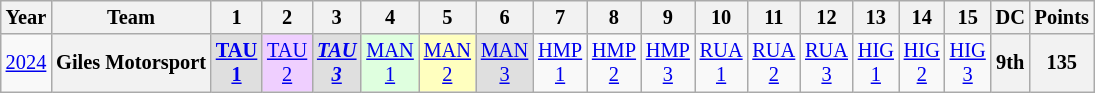<table class="wikitable" style="text-align:center; font-size:85%">
<tr>
<th>Year</th>
<th>Team</th>
<th>1</th>
<th>2</th>
<th>3</th>
<th>4</th>
<th>5</th>
<th>6</th>
<th>7</th>
<th>8</th>
<th>9</th>
<th>10</th>
<th>11</th>
<th>12</th>
<th>13</th>
<th>14</th>
<th>15</th>
<th>DC</th>
<th>Points</th>
</tr>
<tr>
<td><a href='#'>2024</a></td>
<th nowrap>Giles Motorsport</th>
<td style=background:#DFDFDF><strong><a href='#'>TAU<br>1</a></strong><br></td>
<td style=background:#EFCFFF><a href='#'>TAU<br>2</a><br></td>
<td style=background:#DFDFDF><strong><em><a href='#'>TAU<br>3</a></em></strong><br></td>
<td style=background:#DFFFDF><a href='#'>MAN<br>1</a><br></td>
<td style=background:#FFFFBF><a href='#'>MAN<br>2</a><br></td>
<td style=background:#DFDFDF><a href='#'>MAN<br>3</a><br></td>
<td><a href='#'>HMP<br>1</a></td>
<td><a href='#'>HMP<br>2</a></td>
<td><a href='#'>HMP<br>3</a></td>
<td><a href='#'>RUA<br>1</a></td>
<td><a href='#'>RUA<br>2</a></td>
<td><a href='#'>RUA<br>3</a></td>
<td><a href='#'>HIG<br>1</a></td>
<td><a href='#'>HIG<br>2</a></td>
<td><a href='#'>HIG<br>3</a></td>
<th>9th</th>
<th>135</th>
</tr>
</table>
